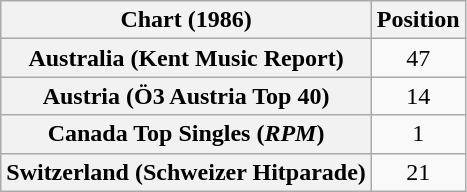<table class="wikitable plainrowheaders" style="text-align:center">
<tr>
<th scope="col">Chart (1986)</th>
<th scope="col">Position</th>
</tr>
<tr>
<th scope="row">Australia (Kent Music Report)</th>
<td>47</td>
</tr>
<tr>
<th scope="row">Austria (Ö3 Austria Top 40)</th>
<td>14</td>
</tr>
<tr>
<th scope="row">Canada Top Singles (<em>RPM</em>)</th>
<td>1</td>
</tr>
<tr>
<th scope="row">Switzerland (Schweizer Hitparade)</th>
<td>21</td>
</tr>
</table>
